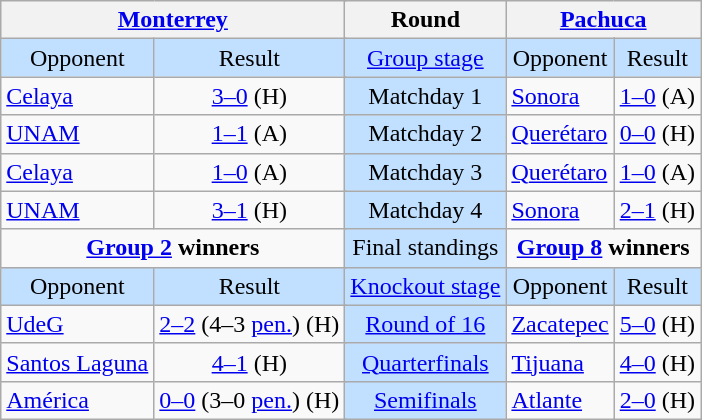<table class="wikitable" style="text-align:center">
<tr>
<th colspan=4><a href='#'>Monterrey</a></th>
<th>Round</th>
<th colspan=4><a href='#'>Pachuca</a></th>
</tr>
<tr style="background:#c1e0ff;">
<td>Opponent</td>
<td colspan=3>Result</td>
<td><a href='#'>Group stage</a></td>
<td>Opponent</td>
<td colspan=3>Result</td>
</tr>
<tr>
<td align=left><a href='#'>Celaya</a></td>
<td colspan=3><a href='#'>3–0</a> (H)</td>
<td style="background:#c1e0ff;">Matchday 1</td>
<td align=left><a href='#'>Sonora</a></td>
<td colspan=3><a href='#'>1–0</a> (A)</td>
</tr>
<tr>
<td align=left><a href='#'>UNAM</a></td>
<td colspan=3><a href='#'>1–1</a> (A)</td>
<td style="background:#c1e0ff;">Matchday 2</td>
<td align=left><a href='#'>Querétaro</a></td>
<td colspan=3><a href='#'>0–0</a> (H)</td>
</tr>
<tr>
<td align=left><a href='#'>Celaya</a></td>
<td colspan=3><a href='#'>1–0</a> (A)</td>
<td style="background:#c1e0ff;">Matchday 3</td>
<td align=left><a href='#'>Querétaro</a></td>
<td colspan=3><a href='#'>1–0</a> (A)</td>
</tr>
<tr>
<td align=left><a href='#'>UNAM</a></td>
<td colspan=3><a href='#'>3–1</a> (H)</td>
<td style="background:#c1e0ff;">Matchday 4</td>
<td align=left><a href='#'>Sonora</a></td>
<td colspan=3><a href='#'>2–1</a> (H)</td>
</tr>
<tr>
<td colspan=4 valign=top><strong><a href='#'>Group 2</a> winners</strong><br></td>
<td style="background:#c1e0ff;">Final standings</td>
<td colspan=4 valign=top><strong><a href='#'>Group 8</a> winners</strong><br></td>
</tr>
<tr style="background:#c1e0ff;">
<td>Opponent</td>
<td colspan=3>Result</td>
<td><a href='#'>Knockout stage</a></td>
<td colspan=3>Opponent</td>
<td>Result</td>
</tr>
<tr>
<td align=left><a href='#'>UdeG</a></td>
<td colspan=3><a href='#'>2–2</a> (4–3 <a href='#'>pen.</a>) (H)</td>
<td style="background:#c1e0ff;"><a href='#'>Round of 16</a></td>
<td align=left><a href='#'>Zacatepec</a></td>
<td colspan=3><a href='#'>5–0</a> (H)</td>
</tr>
<tr>
<td align=left><a href='#'>Santos Laguna</a></td>
<td colspan=3><a href='#'>4–1</a> (H)</td>
<td style="background:#c1e0ff;"><a href='#'>Quarterfinals</a></td>
<td align=left><a href='#'>Tijuana</a></td>
<td colspan=3><a href='#'>4–0</a> (H)</td>
</tr>
<tr>
<td align=left><a href='#'>América</a></td>
<td colspan=3><a href='#'>0–0</a> (3–0 <a href='#'>pen.</a>) (H)</td>
<td style="background:#c1e0ff;"><a href='#'>Semifinals</a></td>
<td align=left><a href='#'>Atlante</a></td>
<td colspan=3><a href='#'>2–0</a> (H)</td>
</tr>
</table>
